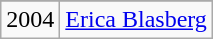<table class="wikitable">
<tr>
</tr>
<tr>
<td>2004</td>
<td><a href='#'>Erica Blasberg</a></td>
</tr>
</table>
